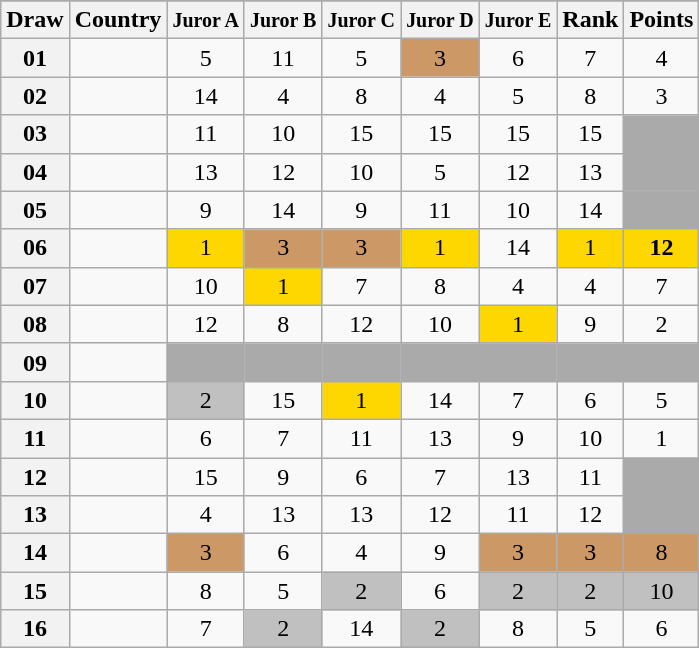<table class="sortable wikitable collapsible plainrowheaders" style="text-align:center;">
<tr>
</tr>
<tr>
<th scope="col">Draw</th>
<th scope="col">Country</th>
<th scope="col"><small>Juror A</small></th>
<th scope="col"><small>Juror B</small></th>
<th scope="col"><small>Juror C</small></th>
<th scope="col"><small>Juror D</small></th>
<th scope="col"><small>Juror E</small></th>
<th scope="col">Rank</th>
<th scope="col">Points</th>
</tr>
<tr>
<th scope="row" style="text-align:center;">01</th>
<td style="text-align:left;"></td>
<td>5</td>
<td>11</td>
<td>5</td>
<td style="background:#CC9966;">3</td>
<td>6</td>
<td>7</td>
<td>4</td>
</tr>
<tr>
<th scope="row" style="text-align:center;">02</th>
<td style="text-align:left;"></td>
<td>14</td>
<td>4</td>
<td>8</td>
<td>4</td>
<td>5</td>
<td>8</td>
<td>3</td>
</tr>
<tr>
<th scope="row" style="text-align:center;">03</th>
<td style="text-align:left;"></td>
<td>11</td>
<td>10</td>
<td>15</td>
<td>15</td>
<td>15</td>
<td>15</td>
<td style="background:#AAAAAA;"></td>
</tr>
<tr>
<th scope="row" style="text-align:center;">04</th>
<td style="text-align:left;"></td>
<td>13</td>
<td>12</td>
<td>10</td>
<td>5</td>
<td>12</td>
<td>13</td>
<td style="background:#AAAAAA;"></td>
</tr>
<tr>
<th scope="row" style="text-align:center;">05</th>
<td style="text-align:left;"></td>
<td>9</td>
<td>14</td>
<td>9</td>
<td>11</td>
<td>10</td>
<td>14</td>
<td style="background:#AAAAAA;"></td>
</tr>
<tr>
<th scope="row" style="text-align:center;">06</th>
<td style="text-align:left;"></td>
<td style="background:gold;">1</td>
<td style="background:#CC9966;">3</td>
<td style="background:#CC9966;">3</td>
<td style="background:gold;">1</td>
<td>14</td>
<td style="background:gold;">1</td>
<td style="background:gold;"><strong>12</strong></td>
</tr>
<tr>
<th scope="row" style="text-align:center;">07</th>
<td style="text-align:left;"></td>
<td>10</td>
<td style="background:gold;">1</td>
<td>7</td>
<td>8</td>
<td>4</td>
<td>4</td>
<td>7</td>
</tr>
<tr>
<th scope="row" style="text-align:center;">08</th>
<td style="text-align:left;"></td>
<td>12</td>
<td>8</td>
<td>12</td>
<td>10</td>
<td style="background:gold;">1</td>
<td>9</td>
<td>2</td>
</tr>
<tr class="sortbottom">
<th scope="row" style="text-align:center;">09</th>
<td style="text-align:left;"></td>
<td style="background:#AAAAAA;"></td>
<td style="background:#AAAAAA;"></td>
<td style="background:#AAAAAA;"></td>
<td style="background:#AAAAAA;"></td>
<td style="background:#AAAAAA;"></td>
<td style="background:#AAAAAA;"></td>
<td style="background:#AAAAAA;"></td>
</tr>
<tr>
<th scope="row" style="text-align:center;">10</th>
<td style="text-align:left;"></td>
<td style="background:silver;">2</td>
<td>15</td>
<td style="background:gold;">1</td>
<td>14</td>
<td>7</td>
<td>6</td>
<td>5</td>
</tr>
<tr>
<th scope="row" style="text-align:center;">11</th>
<td style="text-align:left;"></td>
<td>6</td>
<td>7</td>
<td>11</td>
<td>13</td>
<td>9</td>
<td>10</td>
<td>1</td>
</tr>
<tr>
<th scope="row" style="text-align:center;">12</th>
<td style="text-align:left;"></td>
<td>15</td>
<td>9</td>
<td>6</td>
<td>7</td>
<td>13</td>
<td>11</td>
<td style="background:#AAAAAA;"></td>
</tr>
<tr>
<th scope="row" style="text-align:center;">13</th>
<td style="text-align:left;"></td>
<td>4</td>
<td>13</td>
<td>13</td>
<td>12</td>
<td>11</td>
<td>12</td>
<td style="background:#AAAAAA;"></td>
</tr>
<tr>
<th scope="row" style="text-align:center;">14</th>
<td style="text-align:left;"></td>
<td style="background:#CC9966;">3</td>
<td>6</td>
<td>4</td>
<td>9</td>
<td style="background:#CC9966;">3</td>
<td style="background:#CC9966;">3</td>
<td style="background:#CC9966;">8</td>
</tr>
<tr>
<th scope="row" style="text-align:center;">15</th>
<td style="text-align:left;"></td>
<td>8</td>
<td>5</td>
<td style="background:silver;">2</td>
<td>6</td>
<td style="background:silver;">2</td>
<td style="background:silver;">2</td>
<td style="background:silver;">10</td>
</tr>
<tr>
<th scope="row" style="text-align:center;">16</th>
<td style="text-align:left;"></td>
<td>7</td>
<td style="background:silver;">2</td>
<td>14</td>
<td style="background:silver;">2</td>
<td>8</td>
<td>5</td>
<td>6</td>
</tr>
</table>
